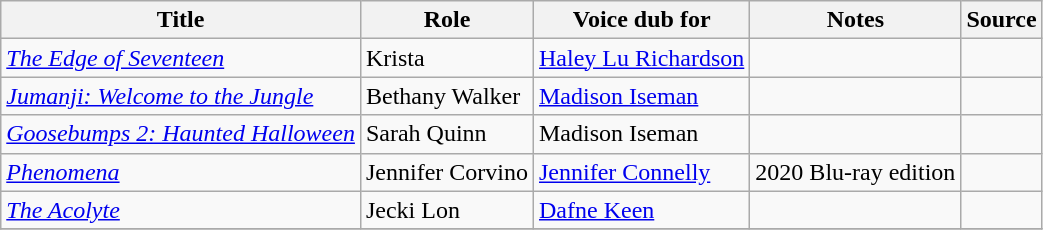<table class="wikitable sortable">
<tr>
<th>Title</th>
<th>Role</th>
<th>Voice dub for</th>
<th class="unsortable">Notes</th>
<th class="unsortable">Source</th>
</tr>
<tr>
<td><em><a href='#'>The Edge of Seventeen</a></em></td>
<td>Krista</td>
<td><a href='#'>Haley Lu Richardson</a></td>
<td></td>
<td></td>
</tr>
<tr>
<td><em><a href='#'>Jumanji: Welcome to the Jungle</a></em></td>
<td>Bethany Walker</td>
<td><a href='#'>Madison Iseman</a></td>
<td></td>
<td></td>
</tr>
<tr>
<td><em><a href='#'>Goosebumps 2: Haunted Halloween</a></em></td>
<td>Sarah Quinn</td>
<td>Madison Iseman</td>
<td></td>
<td></td>
</tr>
<tr>
<td><em><a href='#'>Phenomena</a></em></td>
<td>Jennifer Corvino</td>
<td><a href='#'>Jennifer Connelly</a></td>
<td>2020 Blu-ray edition</td>
<td></td>
</tr>
<tr>
<td><em><a href='#'>The Acolyte</a></em></td>
<td>Jecki Lon</td>
<td><a href='#'>Dafne Keen</a></td>
<td></td>
<td></td>
</tr>
<tr>
</tr>
</table>
